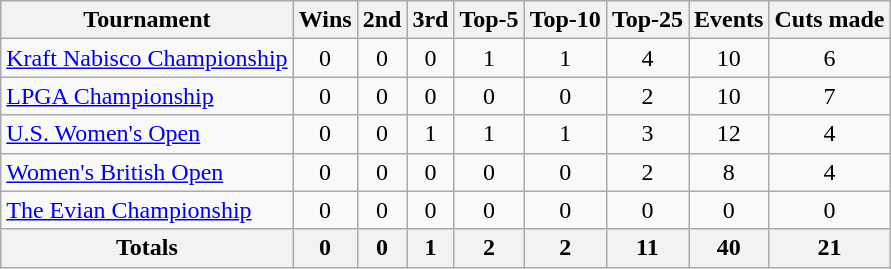<table class=wikitable style=text-align:center>
<tr>
<th>Tournament</th>
<th>Wins</th>
<th>2nd</th>
<th>3rd</th>
<th>Top-5</th>
<th>Top-10</th>
<th>Top-25</th>
<th>Events</th>
<th>Cuts made</th>
</tr>
<tr>
<td align=left><a href='#'>Kraft Nabisco Championship</a></td>
<td>0</td>
<td>0</td>
<td>0</td>
<td>1</td>
<td>1</td>
<td>4</td>
<td>10</td>
<td>6</td>
</tr>
<tr>
<td align=left><a href='#'>LPGA Championship</a></td>
<td>0</td>
<td>0</td>
<td>0</td>
<td>0</td>
<td>0</td>
<td>2</td>
<td>10</td>
<td>7</td>
</tr>
<tr>
<td align=left><a href='#'>U.S. Women's Open</a></td>
<td>0</td>
<td>0</td>
<td>1</td>
<td>1</td>
<td>1</td>
<td>3</td>
<td>12</td>
<td>4</td>
</tr>
<tr>
<td align=left><a href='#'>Women's British Open</a></td>
<td>0</td>
<td>0</td>
<td>0</td>
<td>0</td>
<td>0</td>
<td>2</td>
<td>8</td>
<td>4</td>
</tr>
<tr>
<td align=left><a href='#'>The Evian Championship</a></td>
<td>0</td>
<td>0</td>
<td>0</td>
<td>0</td>
<td>0</td>
<td>0</td>
<td>0</td>
<td>0</td>
</tr>
<tr>
<th>Totals</th>
<th>0</th>
<th>0</th>
<th>1</th>
<th>2</th>
<th>2</th>
<th>11</th>
<th>40</th>
<th>21</th>
</tr>
</table>
